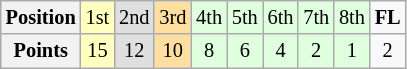<table class="wikitable" style="font-size:85%; text-align: center;">
<tr>
<th>Position</th>
<td style="background:#FFFFBF;">1st</td>
<td style="background:#DFDFDF;">2nd</td>
<td style="background:#FFDF9F;">3rd</td>
<td style="background:#DFFFDF;">4th</td>
<td style="background:#DFFFDF;">5th</td>
<td style="background:#DFFFDF;">6th</td>
<td style="background:#DFFFDF;">7th</td>
<td style="background:#DFFFDF;">8th</td>
<td><strong>FL</strong></td>
</tr>
<tr>
<th>Points</th>
<td style="background:#FFFFBF;">15</td>
<td style="background:#DFDFDF;">12</td>
<td style="background:#FFDF9F;">10</td>
<td style="background:#DFFFDF;">8</td>
<td style="background:#DFFFDF;">6</td>
<td style="background:#DFFFDF;">4</td>
<td style="background:#DFFFDF;">2</td>
<td style="background:#DFFFDF;">1</td>
<td>2</td>
</tr>
</table>
